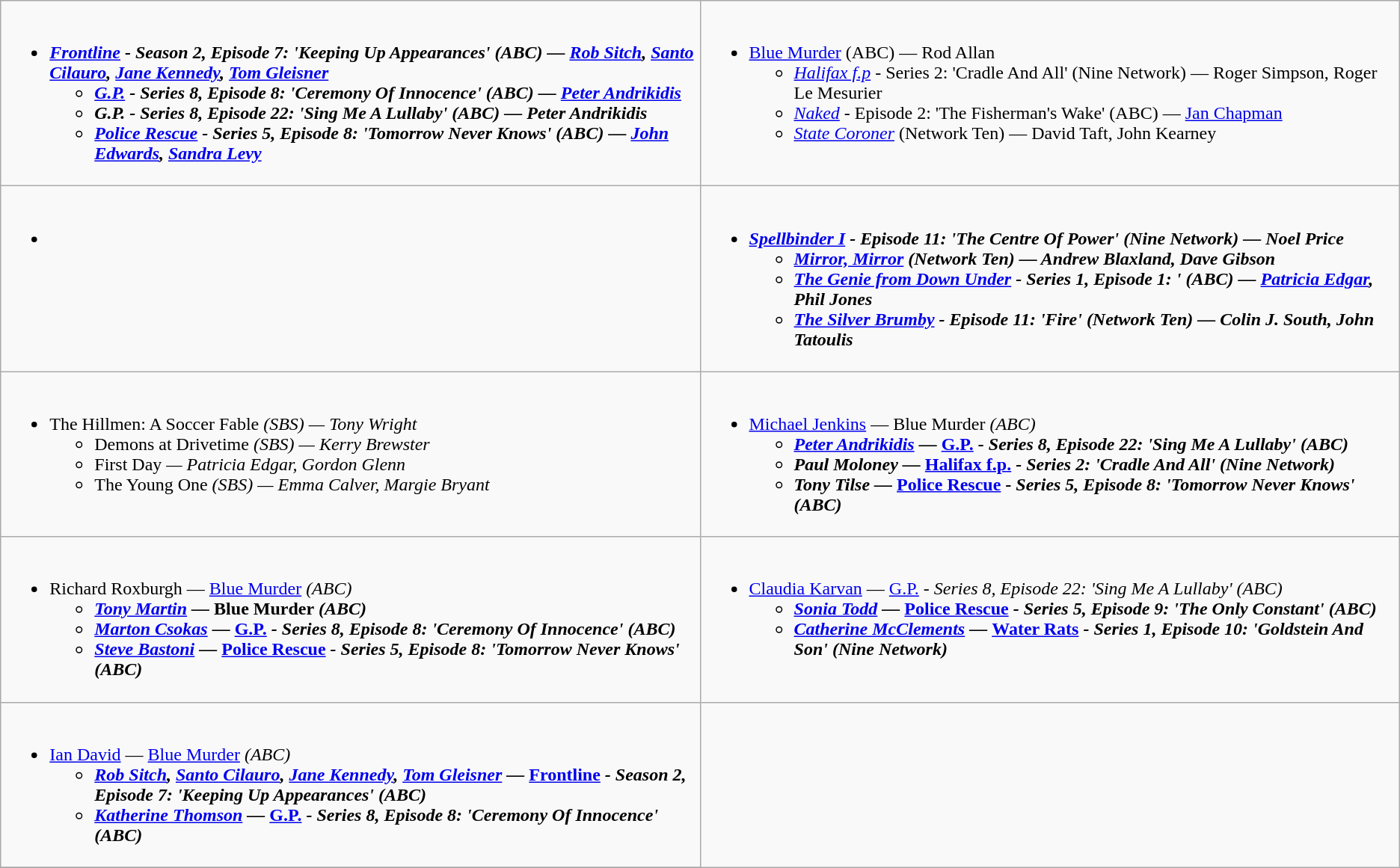<table class="wikitable" style="width=">
<tr>
<td valign="top" width="50%"><br><ul><li><strong><em><a href='#'>Frontline</a><em> - Season 2, Episode 7: 'Keeping Up Appearances' (ABC) — <a href='#'>Rob Sitch</a>, <a href='#'>Santo Cilauro</a>, <a href='#'>Jane Kennedy</a>, <a href='#'>Tom Gleisner</a><strong><ul><li></em><a href='#'>G.P.</a><em> - Series 8, Episode 8: 'Ceremony Of Innocence' (ABC) — <a href='#'>Peter Andrikidis</a></li><li></em>G.P.<em> - Series 8, Episode 22: 'Sing Me A Lullaby' (ABC) — Peter Andrikidis</li><li></em><a href='#'>Police Rescue</a><em> - Series 5, Episode 8: 'Tomorrow Never Knows' (ABC) — <a href='#'>John Edwards</a>, <a href='#'>Sandra Levy</a></li></ul></li></ul></td>
<td valign="top" width="50%"><br><ul><li></em></strong><a href='#'>Blue Murder</a></em> (ABC) — Rod Allan</strong><ul><li><em><a href='#'>Halifax f.p</a></em> - Series 2: 'Cradle And All' (Nine Network) — Roger Simpson, Roger Le Mesurier</li><li><em><a href='#'>Naked</a></em> - Episode 2: 'The Fisherman's Wake' (ABC) — <a href='#'>Jan Chapman</a></li><li><em><a href='#'>State Coroner</a></em> (Network Ten) — David Taft, John Kearney</li></ul></li></ul></td>
</tr>
<tr>
<td valign="top" width="50%"><br><ul><li></li></ul></td>
<td valign="top" width="50%"><br><ul><li><strong><em><a href='#'>Spellbinder I</a><em> - Episode 11: 'The Centre Of Power' (Nine Network) — Noel Price<strong><ul><li></em><a href='#'>Mirror, Mirror</a><em> (Network Ten) — Andrew Blaxland, Dave Gibson</li><li></em><a href='#'>The Genie from Down Under</a><em> - Series 1, Episode 1: ' (ABC) — <a href='#'>Patricia Edgar</a>, Phil Jones</li><li></em><a href='#'>The Silver Brumby</a><em> - Episode 11: 'Fire' (Network Ten) — Colin J. South, John Tatoulis</li></ul></li></ul></td>
</tr>
<tr>
<td valign="top" width="50%"><br><ul><li></em>The Hillmen: A Soccer Fable<em> (SBS)  — Tony Wright<ul><li></em>Demons at Drivetime<em> (SBS) — Kerry Brewster</li><li></em>First Day<em> — Patricia Edgar, Gordon Glenn</li><li></em>The Young One<em> (SBS) — Emma Calver, Margie Bryant</li></ul></li></ul></td>
<td valign="top" width="50%"><br><ul><li></strong><a href='#'>Michael Jenkins</a> — </em>Blue Murder<em> (ABC)<strong><ul><li><a href='#'>Peter Andrikidis</a> — </em><a href='#'>G.P.</a><em> - Series 8, Episode 22: 'Sing Me A Lullaby' (ABC)</li><li>Paul Moloney — </em><a href='#'>Halifax f.p.</a><em> - Series 2: 'Cradle And All' (Nine Network)</li><li>Tony Tilse — </em><a href='#'>Police Rescue</a><em> - Series 5, Episode 8: 'Tomorrow Never Knows' (ABC)</li></ul></li></ul></td>
</tr>
<tr>
<td valign="top" width="50%"><br><ul><li></strong>Richard Roxburgh — </em><a href='#'>Blue Murder</a><em> (ABC)<strong><ul><li><a href='#'>Tony Martin</a> — </em>Blue Murder<em> (ABC)</li><li><a href='#'>Marton Csokas</a> — </em><a href='#'>G.P.</a><em> - Series 8, Episode 8: 'Ceremony Of Innocence' (ABC)</li><li><a href='#'>Steve Bastoni</a> — </em><a href='#'>Police Rescue</a><em> - Series 5, Episode 8: 'Tomorrow Never Knows' (ABC)</li></ul></li></ul></td>
<td valign="top" width="50%"><br><ul><li></strong><a href='#'>Claudia Karvan</a> — </em><a href='#'>G.P.</a><em> - Series 8, Episode 22: 'Sing Me A Lullaby' (ABC)<strong><ul><li><a href='#'>Sonia Todd</a> — </em><a href='#'>Police Rescue</a><em> - Series 5, Episode 9: 'The Only Constant' (ABC)</li><li><a href='#'>Catherine McClements</a> — </em><a href='#'>Water Rats</a><em> - Series 1, Episode 10: 'Goldstein And Son' (Nine Network)</li></ul></li></ul></td>
</tr>
<tr>
<td valign="top" width="50%"><br><ul><li></strong><a href='#'>Ian David</a> — </em><a href='#'>Blue Murder</a><em> (ABC)<strong><ul><li><a href='#'>Rob Sitch</a>, <a href='#'>Santo Cilauro</a>, <a href='#'>Jane Kennedy</a>, <a href='#'>Tom Gleisner</a> — </em><a href='#'>Frontline</a><em> - Season 2, Episode 7: 'Keeping Up Appearances' (ABC)</li><li><a href='#'>Katherine Thomson</a> — </em><a href='#'>G.P.</a><em> - Series 8, Episode 8: 'Ceremony Of Innocence' (ABC)</li></ul></li></ul></td>
</tr>
<tr>
</tr>
</table>
